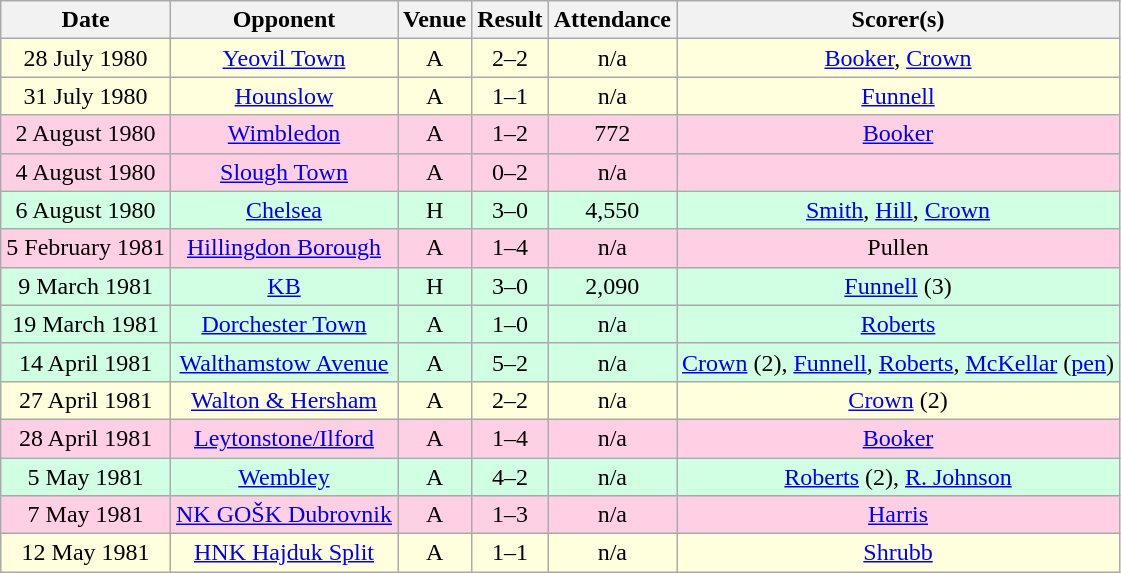<table class="wikitable sortable" style="text-align:center;">
<tr>
<th>Date</th>
<th>Opponent</th>
<th>Venue</th>
<th>Result</th>
<th>Attendance</th>
<th>Scorer(s)</th>
</tr>
<tr style="background:#ffd;">
<td>28 July 1980</td>
<td><a href='#'>Yeovil Town</a></td>
<td>A</td>
<td>2–2</td>
<td>n/a</td>
<td><a href='#'>Booker</a>, <a href='#'>Crown</a></td>
</tr>
<tr style="background:#ffd;">
<td>31 July 1980</td>
<td><a href='#'>Hounslow</a></td>
<td>A</td>
<td>1–1</td>
<td>n/a</td>
<td><a href='#'>Funnell</a></td>
</tr>
<tr style="background:#ffd0e3;">
<td>2 August 1980</td>
<td><a href='#'>Wimbledon</a></td>
<td>A</td>
<td>1–2</td>
<td>772</td>
<td><a href='#'>Booker</a></td>
</tr>
<tr style="background:#ffd0e3;">
<td>4 August 1980</td>
<td><a href='#'>Slough Town</a></td>
<td>A</td>
<td>0–2</td>
<td>n/a</td>
<td></td>
</tr>
<tr style="background:#d0ffe3;">
<td>6 August 1980</td>
<td><a href='#'>Chelsea</a></td>
<td>H</td>
<td>3–0</td>
<td>4,550</td>
<td><a href='#'>Smith</a>, <a href='#'>Hill</a>, <a href='#'>Crown</a></td>
</tr>
<tr style="background:#ffd0e3;">
<td>5 February 1981</td>
<td><a href='#'>Hillingdon Borough</a></td>
<td>A</td>
<td>1–4</td>
<td>n/a</td>
<td>Pullen</td>
</tr>
<tr style="background:#d0ffe3;">
<td>9 March 1981</td>
<td><a href='#'>KB</a></td>
<td>H</td>
<td>3–0</td>
<td>2,090</td>
<td><a href='#'>Funnell</a> (3)</td>
</tr>
<tr style="background:#d0ffe3;">
<td>19 March 1981</td>
<td><a href='#'>Dorchester Town</a></td>
<td>A</td>
<td>1–0</td>
<td>n/a</td>
<td><a href='#'>Roberts</a></td>
</tr>
<tr style="background:#d0ffe3;">
<td>14 April 1981</td>
<td><a href='#'>Walthamstow Avenue</a></td>
<td>A</td>
<td>5–2</td>
<td>n/a</td>
<td><a href='#'>Crown</a> (2), <a href='#'>Funnell</a>, <a href='#'>Roberts</a>, <a href='#'>McKellar</a> (<a href='#'>pen</a>)</td>
</tr>
<tr style="background:#ffd;">
<td>27 April 1981</td>
<td><a href='#'>Walton & Hersham</a></td>
<td>A</td>
<td>2–2</td>
<td>n/a</td>
<td><a href='#'>Crown</a> (2)</td>
</tr>
<tr style="background:#ffd0e3;">
<td>28 April 1981</td>
<td><a href='#'>Leytonstone/Ilford</a></td>
<td>A</td>
<td>1–4</td>
<td>n/a</td>
<td><a href='#'>Booker</a></td>
</tr>
<tr style="background:#d0ffe3;">
<td>5 May 1981</td>
<td><a href='#'>Wembley</a></td>
<td>A</td>
<td>4–2</td>
<td>n/a</td>
<td><a href='#'>Roberts</a> (2), <a href='#'>R. Johnson</a></td>
</tr>
<tr style="background:#ffd0e3;">
<td>7 May 1981</td>
<td><a href='#'>NK GOŠK Dubrovnik</a></td>
<td>A</td>
<td>1–3</td>
<td>n/a</td>
<td><a href='#'>Harris</a></td>
</tr>
<tr style="background:#ffd;">
<td>12 May 1981</td>
<td><a href='#'>HNK Hajduk Split</a></td>
<td>A</td>
<td>1–1</td>
<td>n/a</td>
<td><a href='#'>Shrubb</a></td>
</tr>
</table>
